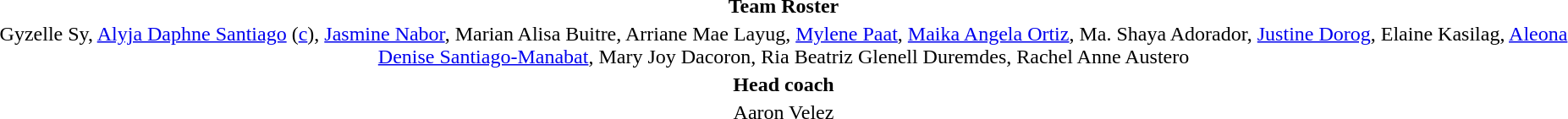<table style="text-align:center; margin-top:2em; margin-left:auto; margin-right:auto">
<tr>
<td><strong>Team Roster</strong></td>
</tr>
<tr>
<td>Gyzelle Sy, <a href='#'>Alyja Daphne Santiago</a> (<a href='#'>c</a>), <a href='#'>Jasmine Nabor</a>, Marian Alisa Buitre, Arriane Mae Layug, <a href='#'>Mylene Paat</a>, <a href='#'>Maika Angela Ortiz</a>, Ma. Shaya Adorador, <a href='#'>Justine Dorog</a>, Elaine Kasilag, <a href='#'>Aleona Denise Santiago-Manabat</a>, Mary Joy Dacoron, Ria Beatriz Glenell Duremdes, Rachel Anne Austero</td>
</tr>
<tr>
<td><strong>Head coach</strong></td>
</tr>
<tr>
<td>Aaron Velez</td>
</tr>
</table>
